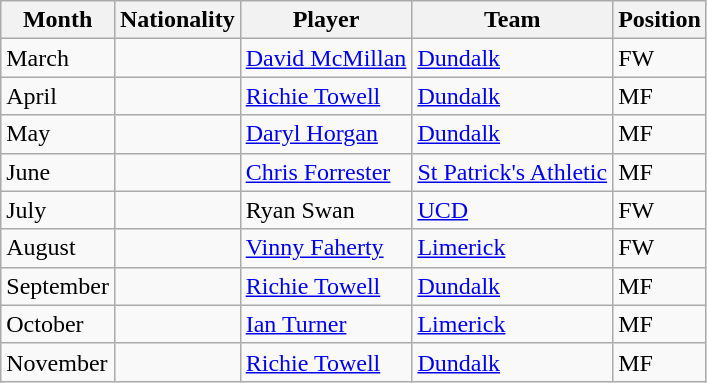<table class="wikitable sortable">
<tr>
<th>Month</th>
<th>Nationality</th>
<th>Player</th>
<th>Team</th>
<th>Position</th>
</tr>
<tr>
<td>March</td>
<td></td>
<td><a href='#'>David McMillan</a></td>
<td><a href='#'>Dundalk</a></td>
<td>FW</td>
</tr>
<tr>
<td>April</td>
<td></td>
<td><a href='#'>Richie Towell</a></td>
<td><a href='#'>Dundalk</a></td>
<td>MF</td>
</tr>
<tr>
<td>May</td>
<td></td>
<td><a href='#'>Daryl Horgan</a></td>
<td><a href='#'>Dundalk</a></td>
<td>MF</td>
</tr>
<tr>
<td>June</td>
<td></td>
<td><a href='#'>Chris Forrester</a></td>
<td><a href='#'>St Patrick's Athletic</a></td>
<td>MF</td>
</tr>
<tr>
<td>July</td>
<td></td>
<td>Ryan Swan</td>
<td><a href='#'>UCD</a></td>
<td>FW</td>
</tr>
<tr>
<td>August</td>
<td></td>
<td><a href='#'>Vinny Faherty</a></td>
<td><a href='#'>Limerick</a></td>
<td>FW</td>
</tr>
<tr>
<td>September</td>
<td></td>
<td><a href='#'>Richie Towell</a></td>
<td><a href='#'>Dundalk</a></td>
<td>MF</td>
</tr>
<tr>
<td>October</td>
<td></td>
<td><a href='#'>Ian Turner</a></td>
<td><a href='#'>Limerick</a></td>
<td>MF</td>
</tr>
<tr>
<td>November</td>
<td></td>
<td><a href='#'>Richie Towell</a></td>
<td><a href='#'>Dundalk</a></td>
<td>MF</td>
</tr>
</table>
